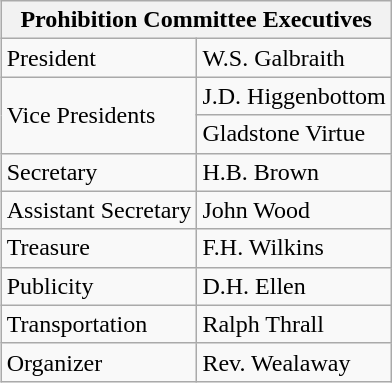<table class="wikitable" align=right>
<tr>
<th colspan=2>Prohibition Committee Executives</th>
</tr>
<tr>
<td>President</td>
<td>W.S. Galbraith</td>
</tr>
<tr>
<td rowspan=2>Vice Presidents</td>
<td>J.D. Higgenbottom</td>
</tr>
<tr>
<td>Gladstone Virtue</td>
</tr>
<tr>
<td>Secretary</td>
<td>H.B. Brown</td>
</tr>
<tr>
<td>Assistant Secretary</td>
<td>John Wood</td>
</tr>
<tr>
<td>Treasure</td>
<td>F.H. Wilkins</td>
</tr>
<tr>
<td>Publicity</td>
<td>D.H. Ellen</td>
</tr>
<tr>
<td>Transportation</td>
<td>Ralph Thrall</td>
</tr>
<tr>
<td>Organizer</td>
<td>Rev. Wealaway</td>
</tr>
</table>
